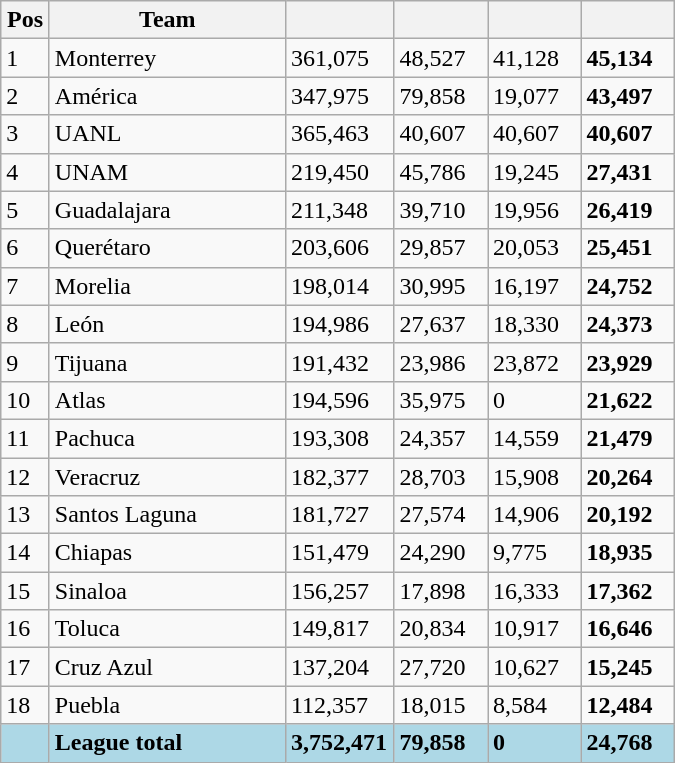<table class="wikitable sortable">
<tr>
<th class="unsortable" width=25>Pos</th>
<th class="unsortable" width=150>Team</th>
<th width=65></th>
<th width=55></th>
<th width=55></th>
<th width=55></th>
</tr>
<tr>
<td>1</td>
<td>Monterrey</td>
<td>361,075</td>
<td>48,527</td>
<td>41,128</td>
<td><strong>45,134</strong></td>
</tr>
<tr>
<td>2</td>
<td>América</td>
<td>347,975</td>
<td>79,858</td>
<td>19,077</td>
<td><strong>43,497</strong></td>
</tr>
<tr>
<td>3</td>
<td>UANL</td>
<td>365,463</td>
<td>40,607</td>
<td>40,607</td>
<td><strong>40,607</strong></td>
</tr>
<tr>
<td>4</td>
<td>UNAM</td>
<td>219,450</td>
<td>45,786</td>
<td>19,245</td>
<td><strong>27,431</strong></td>
</tr>
<tr>
<td>5</td>
<td>Guadalajara</td>
<td>211,348</td>
<td>39,710</td>
<td>19,956</td>
<td><strong>26,419</strong></td>
</tr>
<tr>
<td>6</td>
<td>Querétaro</td>
<td>203,606</td>
<td>29,857</td>
<td>20,053</td>
<td><strong>25,451</strong></td>
</tr>
<tr>
<td>7</td>
<td>Morelia</td>
<td>198,014</td>
<td>30,995</td>
<td>16,197</td>
<td><strong>24,752</strong></td>
</tr>
<tr>
<td>8</td>
<td>León</td>
<td>194,986</td>
<td>27,637</td>
<td>18,330</td>
<td><strong>24,373</strong></td>
</tr>
<tr>
<td>9</td>
<td>Tijuana</td>
<td>191,432</td>
<td>23,986</td>
<td>23,872</td>
<td><strong>23,929</strong></td>
</tr>
<tr>
<td>10</td>
<td>Atlas</td>
<td>194,596</td>
<td>35,975</td>
<td>0</td>
<td><strong>21,622</strong></td>
</tr>
<tr>
<td>11</td>
<td>Pachuca</td>
<td>193,308</td>
<td>24,357</td>
<td>14,559</td>
<td><strong>21,479</strong></td>
</tr>
<tr>
<td>12</td>
<td>Veracruz</td>
<td>182,377</td>
<td>28,703</td>
<td>15,908</td>
<td><strong>20,264</strong></td>
</tr>
<tr>
<td>13</td>
<td>Santos Laguna</td>
<td>181,727</td>
<td>27,574</td>
<td>14,906</td>
<td><strong> 20,192</strong></td>
</tr>
<tr>
<td>14</td>
<td>Chiapas</td>
<td>151,479</td>
<td>24,290</td>
<td>9,775</td>
<td><strong>18,935</strong></td>
</tr>
<tr>
<td>15</td>
<td>Sinaloa</td>
<td>156,257</td>
<td>17,898</td>
<td>16,333</td>
<td><strong>17,362</strong></td>
</tr>
<tr>
<td>16</td>
<td>Toluca</td>
<td>149,817</td>
<td>20,834</td>
<td>10,917</td>
<td><strong>16,646</strong></td>
</tr>
<tr>
<td>17</td>
<td>Cruz Azul</td>
<td>137,204</td>
<td>27,720</td>
<td>10,627</td>
<td><strong>15,245</strong></td>
</tr>
<tr>
<td>18</td>
<td>Puebla</td>
<td>112,357</td>
<td>18,015</td>
<td>8,584</td>
<td><strong>12,484</strong></td>
</tr>
<tr bgcolor=#ADD8E6>
<td></td>
<td><strong>League total</strong></td>
<td><strong>3,752,471</strong></td>
<td><strong>79,858</strong></td>
<td><strong>0</strong></td>
<td><strong>24,768</strong></td>
</tr>
</table>
